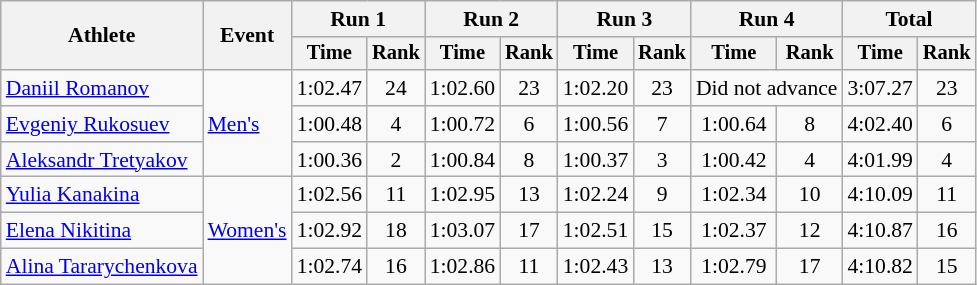<table class=wikitable style="text-align:center; font-size:90%">
<tr>
<th rowspan=2>Athlete</th>
<th rowspan=2>Event</th>
<th colspan=2>Run 1</th>
<th colspan=2>Run 2</th>
<th colspan=2>Run 3</th>
<th colspan=2>Run 4</th>
<th colspan=2>Total</th>
</tr>
<tr style="font-size:95%">
<th>Time</th>
<th>Rank</th>
<th>Time</th>
<th>Rank</th>
<th>Time</th>
<th>Rank</th>
<th>Time</th>
<th>Rank</th>
<th>Time</th>
<th>Rank</th>
</tr>
<tr>
<td align=left><a href='#'>Daniil Romanov</a></td>
<td align=left rowspan=3><a href='#'>Men's</a></td>
<td>1:02.47</td>
<td>24</td>
<td>1:02.60</td>
<td>23</td>
<td>1:02.20</td>
<td>23</td>
<td colspan=2>Did not advance</td>
<td>3:07.27</td>
<td>23</td>
</tr>
<tr>
<td align=left><a href='#'>Evgeniy Rukosuev</a></td>
<td>1:00.48</td>
<td>4</td>
<td>1:00.72</td>
<td>6</td>
<td>1:00.56</td>
<td>7</td>
<td>1:00.64</td>
<td>8</td>
<td>4:02.40</td>
<td>6</td>
</tr>
<tr>
<td align=left><a href='#'>Aleksandr Tretyakov</a></td>
<td>1:00.36</td>
<td>2</td>
<td>1:00.84</td>
<td>8</td>
<td>1:00.37</td>
<td>3</td>
<td>1:00.42</td>
<td>4</td>
<td>4:01.99</td>
<td>4</td>
</tr>
<tr>
<td align=left><a href='#'>Yulia Kanakina</a></td>
<td align=left rowspan=3><a href='#'>Women's</a></td>
<td>1:02.56</td>
<td>11</td>
<td>1:02.95</td>
<td>13</td>
<td>1:02.24</td>
<td>9</td>
<td>1:02.34</td>
<td>10</td>
<td>4:10.09</td>
<td>11</td>
</tr>
<tr>
<td align=left><a href='#'>Elena Nikitina</a></td>
<td>1:02.92</td>
<td>18</td>
<td>1:03.07</td>
<td>17</td>
<td>1:02.51</td>
<td>15</td>
<td>1:02.37</td>
<td>12</td>
<td>4:10.87</td>
<td>16</td>
</tr>
<tr>
<td 0align=left><a href='#'>Alina Tararychenkova</a></td>
<td>1:02.74</td>
<td>16</td>
<td>1:02.86</td>
<td>11</td>
<td>1:02.43</td>
<td>13</td>
<td>1:02.79</td>
<td>17</td>
<td>4:10.82</td>
<td>15</td>
</tr>
</table>
